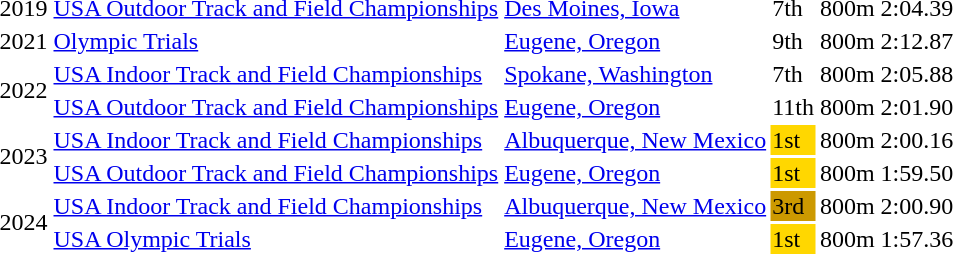<table>
<tr>
<td>2019</td>
<td><a href='#'>USA Outdoor Track and Field Championships</a></td>
<td><a href='#'>Des Moines, Iowa</a></td>
<td>7th</td>
<td>800m</td>
<td>2:04.39</td>
</tr>
<tr>
<td>2021</td>
<td><a href='#'>Olympic Trials</a></td>
<td><a href='#'>Eugene, Oregon</a></td>
<td>9th</td>
<td>800m</td>
<td>2:12.87</td>
</tr>
<tr>
<td rowspan=2>2022</td>
<td><a href='#'>USA Indoor Track and Field Championships</a></td>
<td><a href='#'>Spokane, Washington</a></td>
<td>7th</td>
<td>800m</td>
<td>2:05.88</td>
</tr>
<tr>
<td><a href='#'>USA Outdoor Track and Field Championships</a></td>
<td><a href='#'>Eugene, Oregon</a></td>
<td>11th</td>
<td>800m</td>
<td>2:01.90</td>
</tr>
<tr>
<td rowspan=2>2023</td>
<td><a href='#'>USA Indoor Track and Field Championships</a></td>
<td><a href='#'>Albuquerque, New Mexico</a></td>
<td bgcolor=gold>1st</td>
<td>800m</td>
<td>2:00.16</td>
</tr>
<tr>
<td><a href='#'>USA Outdoor Track and Field Championships</a></td>
<td><a href='#'>Eugene, Oregon</a></td>
<td bgcolor=gold>1st</td>
<td>800m</td>
<td>1:59.50</td>
</tr>
<tr>
<td rowspan=2>2024</td>
<td><a href='#'>USA Indoor Track and Field Championships</a></td>
<td><a href='#'>Albuquerque, New Mexico</a></td>
<td bgcolor=cc9900>3rd</td>
<td>800m</td>
<td>2:00.90</td>
</tr>
<tr>
<td><a href='#'>USA Olympic Trials</a></td>
<td><a href='#'>Eugene, Oregon</a></td>
<td bgcolor=gold>1st</td>
<td>800m</td>
<td>1:57.36</td>
</tr>
</table>
